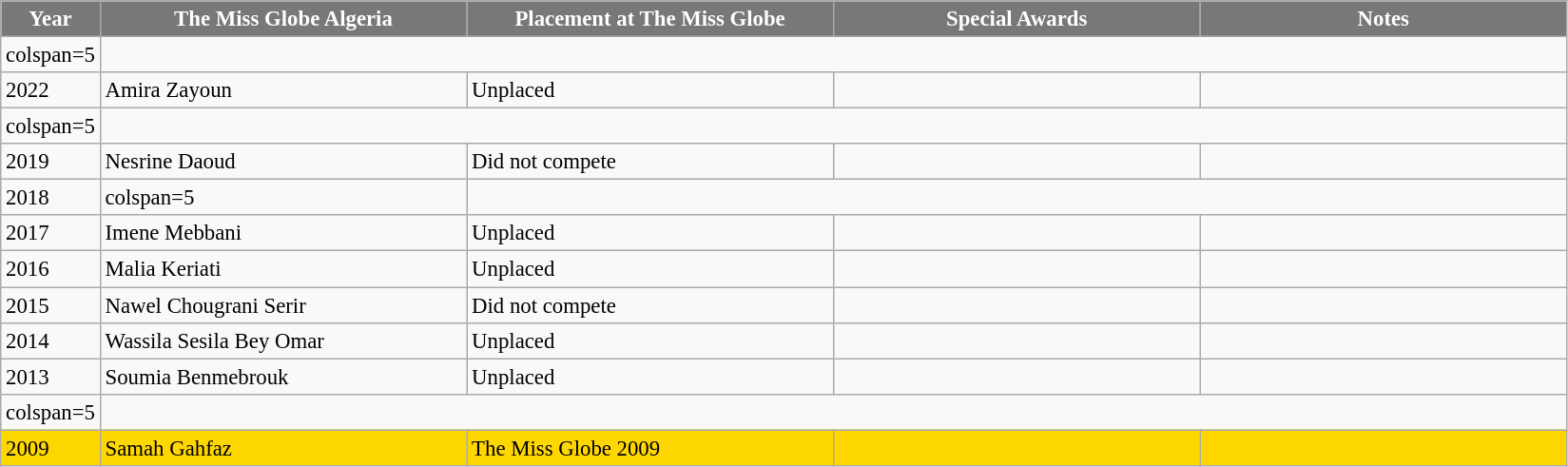<table class="wikitable " style="font-size: 95%;">
<tr>
<th width="60" style="background-color:#787878;color:#FFFFFF;">Year</th>
<th width="250" style="background-color:#787878;color:#FFFFFF;">The Miss Globe Algeria</th>
<th width="250" style="background-color:#787878;color:#FFFFFF;">Placement at The Miss Globe</th>
<th width="250" style="background-color:#787878;color:#FFFFFF;">Special Awards</th>
<th width="250" style="background-color:#787878;color:#FFFFFF;">Notes</th>
</tr>
<tr>
<td>colspan=5 </td>
</tr>
<tr>
<td>2022</td>
<td>Amira Zayoun</td>
<td>Unplaced</td>
<td></td>
<td></td>
</tr>
<tr>
<td>colspan=5 </td>
</tr>
<tr>
<td>2019</td>
<td>Nesrine Daoud</td>
<td>Did not compete</td>
<td></td>
<td></td>
</tr>
<tr>
<td>2018</td>
<td>colspan=5 </td>
</tr>
<tr>
<td>2017</td>
<td>Imene Mebbani</td>
<td>Unplaced</td>
<td></td>
<td></td>
</tr>
<tr>
<td>2016</td>
<td>Malia Keriati</td>
<td>Unplaced</td>
<td></td>
<td></td>
</tr>
<tr>
<td>2015</td>
<td>Nawel Chougrani Serir</td>
<td>Did not compete</td>
<td></td>
<td></td>
</tr>
<tr>
<td>2014</td>
<td>Wassila Sesila Bey Omar</td>
<td>Unplaced</td>
<td></td>
<td></td>
</tr>
<tr>
<td>2013</td>
<td>Soumia Benmebrouk</td>
<td>Unplaced</td>
<td></td>
<td></td>
</tr>
<tr>
<td>colspan=5 </td>
</tr>
<tr style="background-color:gold; ">
<td>2009</td>
<td>Samah Gahfaz</td>
<td>The Miss Globe 2009</td>
<td></td>
<td></td>
</tr>
</table>
